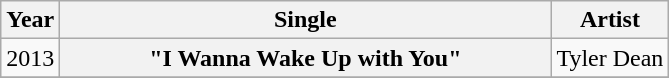<table class="wikitable plainrowheaders">
<tr>
<th>Year</th>
<th style="width:20em;">Single</th>
<th>Artist</th>
</tr>
<tr>
<td>2013</td>
<th scope="row">"I Wanna Wake Up with You"</th>
<td>Tyler Dean</td>
</tr>
<tr>
</tr>
</table>
